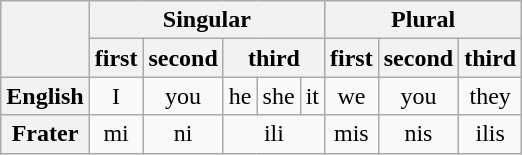<table class="wikitable">
<tr>
<th rowspan="2"></th>
<th colspan="5" align="center">Singular</th>
<th colspan="3" align="center">Plural</th>
</tr>
<tr>
<th>first</th>
<th>second</th>
<th colspan="3">third</th>
<th>first</th>
<th>second</th>
<th>third</th>
</tr>
<tr>
<th>English</th>
<td align="center">I</td>
<td align="center">you</td>
<td align="center">he</td>
<td align="center">she</td>
<td align="center">it</td>
<td align="center">we</td>
<td align="center">you</td>
<td align="center">they</td>
</tr>
<tr>
<th>Frater</th>
<td align="center">mi</td>
<td align="center">ni</td>
<td align="center" colspan="3">ili</td>
<td align="center">mis</td>
<td align="center">nis</td>
<td align="center">ilis</td>
</tr>
</table>
